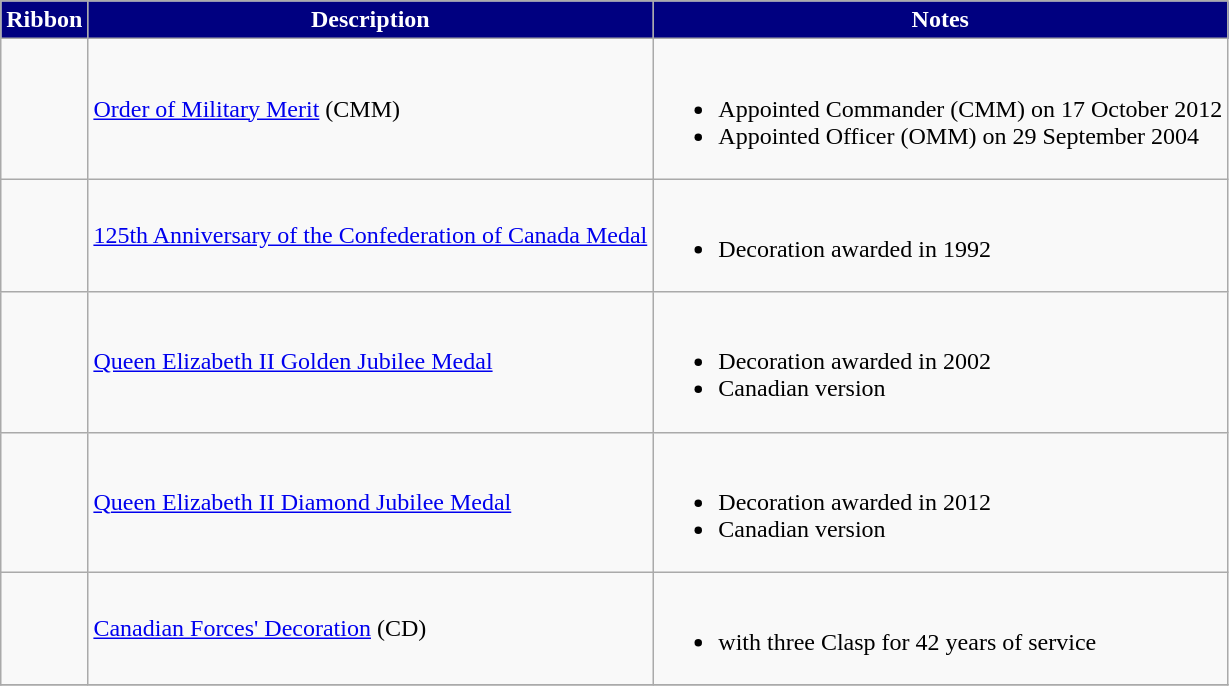<table class="wikitable">
<tr style="background:Navy;color:White" align="center">
<td><strong>Ribbon</strong></td>
<td><strong>Description</strong></td>
<td><strong>Notes</strong></td>
</tr>
<tr>
<td></td>
<td><a href='#'>Order of Military Merit</a> (CMM)</td>
<td><br><ul><li>Appointed Commander (CMM) on 17 October 2012</li><li>Appointed Officer (OMM) on 29 September 2004</li></ul></td>
</tr>
<tr>
<td></td>
<td><a href='#'>125th Anniversary of the Confederation of Canada Medal</a></td>
<td><br><ul><li>Decoration awarded in 1992</li></ul></td>
</tr>
<tr>
<td></td>
<td><a href='#'>Queen Elizabeth II Golden Jubilee Medal</a></td>
<td><br><ul><li>Decoration awarded in 2002</li><li>Canadian version</li></ul></td>
</tr>
<tr>
<td></td>
<td><a href='#'>Queen Elizabeth II Diamond Jubilee Medal</a></td>
<td><br><ul><li>Decoration awarded in 2012</li><li>Canadian version</li></ul></td>
</tr>
<tr>
<td></td>
<td><a href='#'>Canadian Forces' Decoration</a> (CD)</td>
<td><br><ul><li>with three Clasp for 42 years of service</li></ul></td>
</tr>
<tr>
</tr>
</table>
